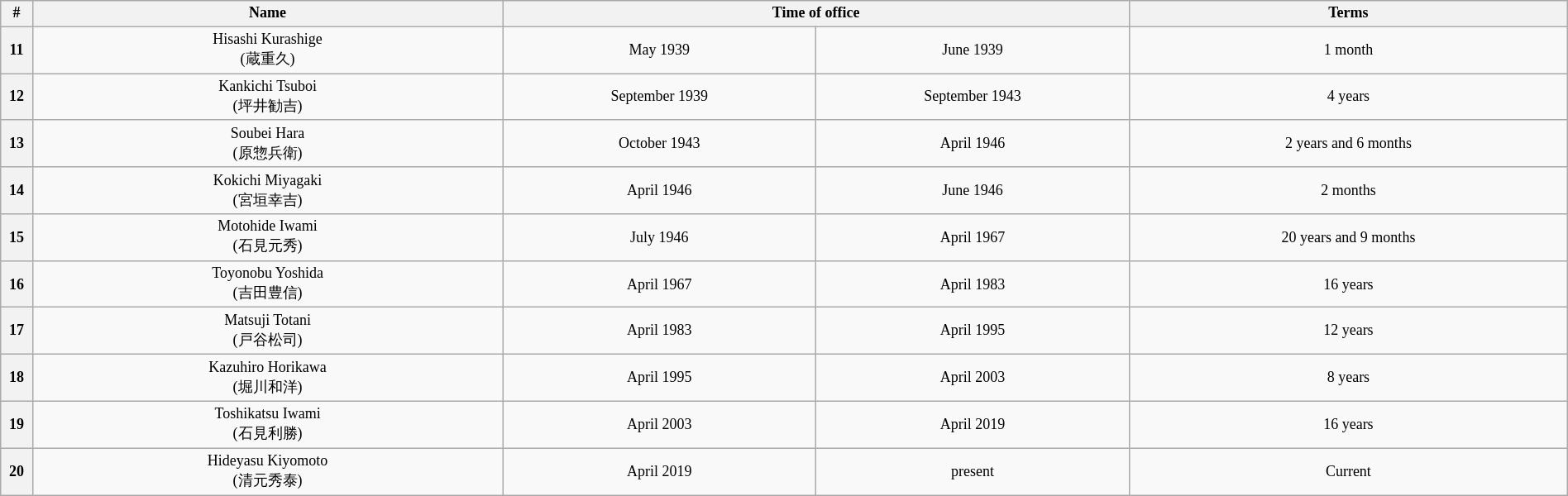<table class="wikitable" style="width:100%; text-align:center; font-size:75%">
<tr>
<th width=20>#</th>
<th width=30%>Name</th>
<th colspan=2 width=40%>Time of office</th>
<th>Terms</th>
</tr>
<tr>
<th>11</th>
<td>Hisashi Kurashige<br>(蔵重久)<br></td>
<td>May 1939</td>
<td>June 1939</td>
<td>1 month</td>
</tr>
<tr>
<th>12</th>
<td>Kankichi Tsuboi<br>(坪井勧吉)<br></td>
<td>September 1939</td>
<td>September 1943</td>
<td>4 years</td>
</tr>
<tr>
<th>13</th>
<td>Soubei Hara<br>(原惣兵衛)<br></td>
<td>October 1943</td>
<td>April 1946</td>
<td>2 years and 6 months</td>
</tr>
<tr>
<th>14</th>
<td>Kokichi Miyagaki<br>(宮垣幸吉)<br></td>
<td>April 1946</td>
<td>June 1946</td>
<td>2 months</td>
</tr>
<tr>
<th>15</th>
<td>Motohide Iwami<br>(石見元秀)<br></td>
<td>July 1946</td>
<td>April 1967</td>
<td>20 years and 9 months</td>
</tr>
<tr>
<th>16</th>
<td>Toyonobu Yoshida<br>(吉田豊信)<br></td>
<td>April 1967</td>
<td>April 1983</td>
<td>16 years</td>
</tr>
<tr>
<th>17</th>
<td>Matsuji Totani<br>(戸谷松司)<br></td>
<td>April 1983</td>
<td>April 1995</td>
<td>12 years</td>
</tr>
<tr>
<th>18</th>
<td>Kazuhiro Horikawa<br>(堀川和洋)<br></td>
<td>April 1995</td>
<td>April 2003</td>
<td>8 years</td>
</tr>
<tr>
<th>19</th>
<td>Toshikatsu Iwami<br>(石見利勝)<br></td>
<td>April 2003</td>
<td>April 2019</td>
<td>16 years</td>
</tr>
<tr>
<th>20</th>
<td>Hideyasu Kiyomoto<br>(清元秀泰)<br></td>
<td>April 2019</td>
<td>present</td>
<td>Current</td>
</tr>
</table>
